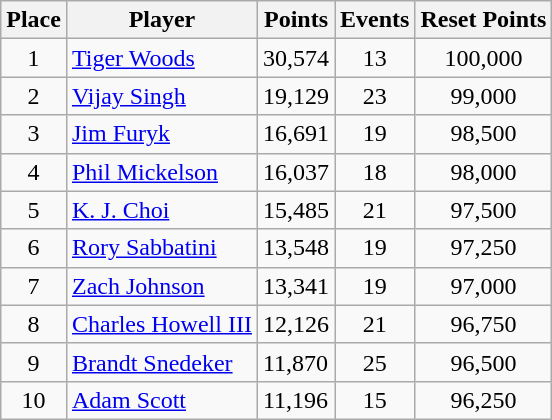<table class="wikitable">
<tr>
<th>Place</th>
<th>Player</th>
<th>Points</th>
<th>Events</th>
<th>Reset Points</th>
</tr>
<tr>
<td align="center">1</td>
<td> <a href='#'>Tiger Woods</a></td>
<td>30,574</td>
<td align="center">13</td>
<td align="center">100,000</td>
</tr>
<tr>
<td align="center">2</td>
<td> <a href='#'>Vijay Singh</a></td>
<td>19,129</td>
<td align="center">23</td>
<td align="center">99,000</td>
</tr>
<tr>
<td align="center">3</td>
<td> <a href='#'>Jim Furyk</a></td>
<td>16,691</td>
<td align="center">19</td>
<td align="center">98,500</td>
</tr>
<tr>
<td align="center">4</td>
<td> <a href='#'>Phil Mickelson</a></td>
<td>16,037</td>
<td align="center">18</td>
<td align="center">98,000</td>
</tr>
<tr>
<td align="center">5</td>
<td> <a href='#'>K. J. Choi</a></td>
<td>15,485</td>
<td align="center">21</td>
<td align="center">97,500</td>
</tr>
<tr>
<td align="center">6</td>
<td> <a href='#'>Rory Sabbatini</a></td>
<td>13,548</td>
<td align="center">19</td>
<td align="center">97,250</td>
</tr>
<tr>
<td align="center">7</td>
<td> <a href='#'>Zach Johnson</a></td>
<td>13,341</td>
<td align="center">19</td>
<td align="center">97,000</td>
</tr>
<tr>
<td align="center">8</td>
<td> <a href='#'>Charles Howell III</a></td>
<td>12,126</td>
<td align="center">21</td>
<td align="center">96,750</td>
</tr>
<tr>
<td align="center">9</td>
<td> <a href='#'>Brandt Snedeker</a></td>
<td>11,870</td>
<td align="center">25</td>
<td align="center">96,500</td>
</tr>
<tr>
<td align="center">10</td>
<td> <a href='#'>Adam Scott</a></td>
<td>11,196</td>
<td align="center">15</td>
<td align="center">96,250</td>
</tr>
</table>
